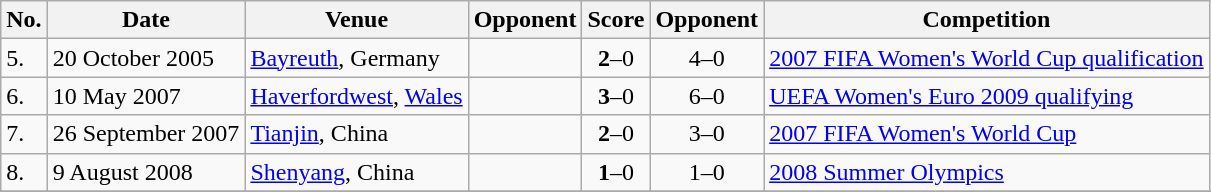<table class="wikitable">
<tr>
<th>No.</th>
<th>Date</th>
<th>Venue</th>
<th>Opponent</th>
<th>Score</th>
<th>Opponent</th>
<th>Competition</th>
</tr>
<tr>
<td>5.</td>
<td>20 October 2005</td>
<td><a href='#'>Bayreuth</a>, Germany</td>
<td></td>
<td align=center><strong>2</strong>–0</td>
<td align=center>4–0</td>
<td><a href='#'>2007 FIFA Women's World Cup qualification</a></td>
</tr>
<tr>
<td>6.</td>
<td>10 May 2007</td>
<td><a href='#'>Haverfordwest</a>, <a href='#'>Wales</a></td>
<td></td>
<td align=center><strong>3</strong>–0</td>
<td align=center>6–0</td>
<td><a href='#'>UEFA Women's Euro 2009 qualifying</a></td>
</tr>
<tr>
<td>7.</td>
<td>26 September 2007</td>
<td><a href='#'>Tianjin</a>, China</td>
<td></td>
<td align=center><strong>2</strong>–0</td>
<td align=center>3–0</td>
<td><a href='#'>2007 FIFA Women's World Cup</a></td>
</tr>
<tr>
<td>8.</td>
<td>9 August 2008</td>
<td><a href='#'>Shenyang</a>, China</td>
<td></td>
<td align=center><strong>1</strong>–0</td>
<td align=center>1–0</td>
<td><a href='#'>2008 Summer Olympics</a></td>
</tr>
<tr>
</tr>
</table>
